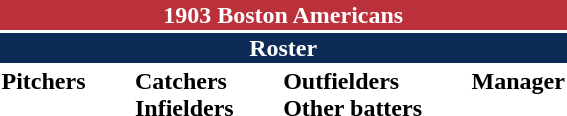<table class="toccolours" style="text-align: left;">
<tr>
<th colspan="10" style="background-color: #ba313c; color: white; text-align: center;">1903 Boston Americans</th>
</tr>
<tr>
<td colspan="10" style="background-color: #0d2b56; color: white; text-align: center;"><strong>Roster</strong></td>
</tr>
<tr>
<td valign="top"><strong>Pitchers</strong><br>




</td>
<td width="25px"></td>
<td valign="top"><strong>Catchers</strong><br>



<strong>Infielders</strong>




</td>
<td width="25px"></td>
<td valign="top"><strong>Outfielders</strong><br>



<strong>Other batters</strong>
</td>
<td width="25px"></td>
<td valign="top"><strong>Manager</strong><br></td>
</tr>
<tr>
</tr>
</table>
